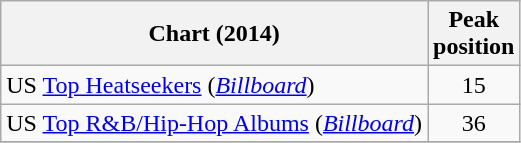<table class="wikitable sortable plainrowheaders">
<tr>
<th>Chart (2014)</th>
<th>Peak<br>position</th>
</tr>
<tr>
<td>US <a href='#'>Top Heatseekers</a> (<em><a href='#'>Billboard</a></em>)</td>
<td align="center">15</td>
</tr>
<tr>
<td>US <a href='#'>Top R&B/Hip-Hop Albums</a> (<em><a href='#'>Billboard</a></em>)</td>
<td align="center">36</td>
</tr>
<tr>
</tr>
</table>
